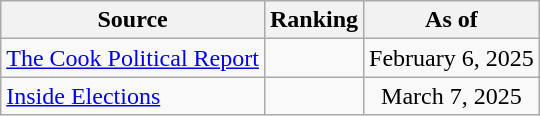<table class="wikitable" style="text-align:center">
<tr>
<th>Source</th>
<th>Ranking</th>
<th>As of</th>
</tr>
<tr>
<td align=left><a href='#'>The Cook Political Report</a></td>
<td></td>
<td>February 6, 2025</td>
</tr>
<tr>
<td align=left><a href='#'>Inside Elections</a></td>
<td></td>
<td>March 7, 2025</td>
</tr>
</table>
